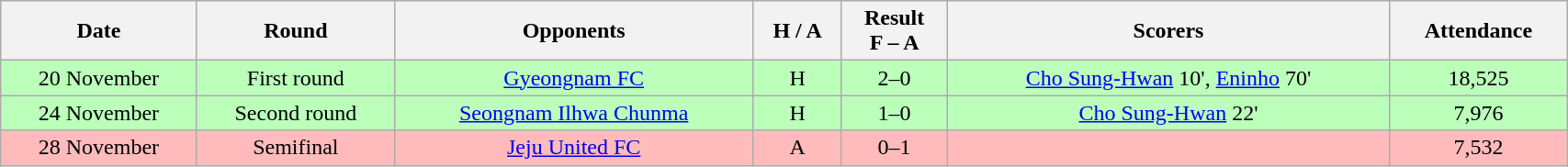<table class="wikitable" style="text-align:center; width:90%;">
<tr>
<th>Date</th>
<th>Round</th>
<th>Opponents</th>
<th>H / A</th>
<th>Result<br>F – A</th>
<th>Scorers</th>
<th>Attendance</th>
</tr>
<tr style="background:#bbffbb;">
<td>20 November</td>
<td>First round</td>
<td><a href='#'>Gyeongnam FC</a></td>
<td>H</td>
<td>2–0</td>
<td><a href='#'>Cho Sung-Hwan</a> 10', <a href='#'>Eninho</a> 70'</td>
<td>18,525</td>
</tr>
<tr style="background:#bbffbb;">
<td>24 November</td>
<td>Second round</td>
<td><a href='#'>Seongnam Ilhwa Chunma</a></td>
<td>H</td>
<td>1–0</td>
<td><a href='#'>Cho Sung-Hwan</a> 22'</td>
<td>7,976</td>
</tr>
<tr style="background:#ffbbbb;">
<td>28 November</td>
<td>Semifinal</td>
<td><a href='#'>Jeju United FC</a></td>
<td>A</td>
<td>0–1</td>
<td></td>
<td>7,532</td>
</tr>
</table>
